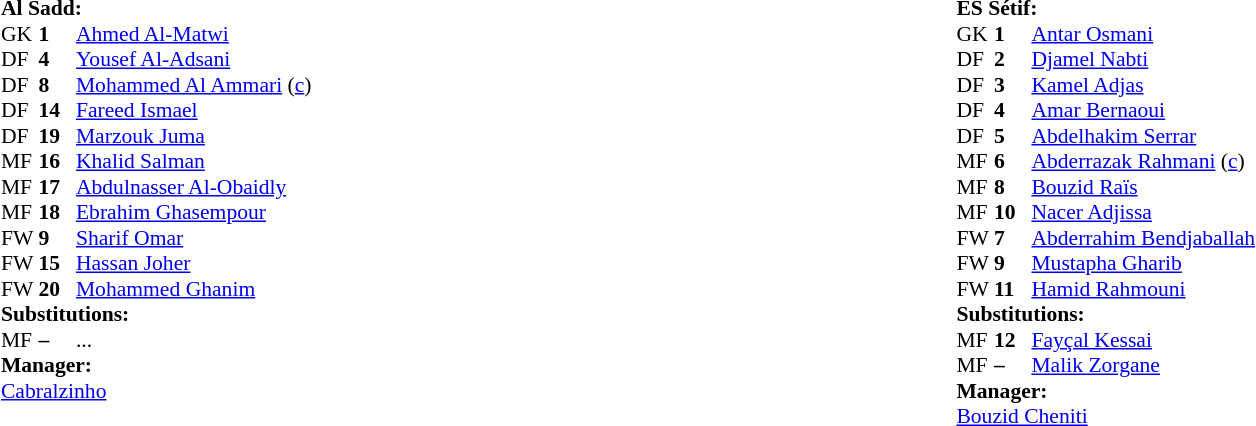<table width="100%">
<tr>
<td valign="top" width="50%"><br><table style="font-size: 90%" cellspacing="0" cellpadding="0" align=center>
<tr>
<td colspan=4><strong>Al Sadd:</strong></td>
</tr>
<tr>
<th width=25></th>
<th width=25></th>
</tr>
<tr>
<td>GK</td>
<td><strong>1</strong></td>
<td> <a href='#'>Ahmed Al-Matwi</a></td>
</tr>
<tr>
<td>DF</td>
<td><strong>4</strong></td>
<td> <a href='#'>Yousef Al-Adsani</a></td>
</tr>
<tr>
<td>DF</td>
<td><strong>8</strong></td>
<td> <a href='#'>Mohammed Al Ammari</a> (<a href='#'>c</a>)</td>
<td></td>
</tr>
<tr>
<td>DF</td>
<td><strong>14</strong></td>
<td> <a href='#'>Fareed Ismael</a></td>
</tr>
<tr>
<td>DF</td>
<td><strong>19</strong></td>
<td> <a href='#'>Marzouk Juma</a></td>
</tr>
<tr>
<td>MF</td>
<td><strong>16</strong></td>
<td> <a href='#'>Khalid Salman</a></td>
</tr>
<tr>
<td>MF</td>
<td><strong>17</strong></td>
<td> <a href='#'>Abdulnasser Al-Obaidly</a></td>
</tr>
<tr>
<td>MF</td>
<td><strong>18</strong></td>
<td> <a href='#'>Ebrahim Ghasempour</a></td>
</tr>
<tr>
<td>FW</td>
<td><strong>9</strong></td>
<td> <a href='#'>Sharif Omar</a></td>
</tr>
<tr>
<td>FW</td>
<td><strong>15</strong></td>
<td> <a href='#'>Hassan Joher</a></td>
</tr>
<tr>
<td>FW</td>
<td><strong>20</strong></td>
<td> <a href='#'>Mohammed Ghanim</a></td>
</tr>
<tr>
<td colspan=3><strong>Substitutions:</strong></td>
</tr>
<tr>
<td>MF</td>
<td><strong>–</strong></td>
<td> ...</td>
</tr>
<tr>
<td colspan=3><strong>Manager:</strong></td>
</tr>
<tr>
<td colspan=3> <a href='#'>Cabralzinho</a></td>
</tr>
</table>
</td>
<td valign="top"></td>
<td valign="top" width="50%"><br><table style="font-size: 90%" cellspacing="0" cellpadding="0" align="center">
<tr>
<td colspan=4><strong>ES Sétif:</strong></td>
</tr>
<tr>
<th width="25"></th>
<th width="25"></th>
</tr>
<tr>
<td>GK</td>
<td><strong>1</strong></td>
<td> <a href='#'>Antar Osmani</a></td>
</tr>
<tr>
<td>DF</td>
<td><strong>2</strong></td>
<td> <a href='#'>Djamel Nabti</a></td>
</tr>
<tr>
<td>DF</td>
<td><strong>3</strong></td>
<td> <a href='#'>Kamel Adjas</a></td>
</tr>
<tr>
<td>DF</td>
<td><strong>4</strong></td>
<td> <a href='#'>Amar Bernaoui</a></td>
<td></td>
</tr>
<tr>
<td>DF</td>
<td><strong>5</strong></td>
<td> <a href='#'>Abdelhakim Serrar</a></td>
</tr>
<tr>
<td>MF</td>
<td><strong>6</strong></td>
<td> <a href='#'>Abderrazak Rahmani</a> (<a href='#'>c</a>)</td>
</tr>
<tr>
<td>MF</td>
<td><strong>8</strong></td>
<td> <a href='#'>Bouzid Raïs</a></td>
<td></td>
</tr>
<tr>
<td>MF</td>
<td><strong>10</strong></td>
<td> <a href='#'>Nacer Adjissa</a></td>
</tr>
<tr>
<td>FW</td>
<td><strong>7</strong></td>
<td> <a href='#'>Abderrahim Bendjaballah</a></td>
</tr>
<tr>
<td>FW</td>
<td><strong>9</strong></td>
<td> <a href='#'>Mustapha Gharib</a></td>
<td></td>
<td></td>
</tr>
<tr>
<td>FW</td>
<td><strong>11</strong></td>
<td> <a href='#'>Hamid Rahmouni</a></td>
</tr>
<tr>
<td colspan=3><strong>Substitutions:</strong></td>
</tr>
<tr>
<td>MF</td>
<td><strong>12</strong></td>
<td> <a href='#'>Fayçal Kessai</a></td>
<td></td>
<td></td>
</tr>
<tr>
<td>MF</td>
<td><strong>–</strong></td>
<td> <a href='#'>Malik Zorgane</a></td>
</tr>
<tr>
<td colspan=3><strong>Manager:</strong></td>
</tr>
<tr>
<td colspan=3> <a href='#'>Bouzid Cheniti</a></td>
</tr>
</table>
</td>
</tr>
</table>
